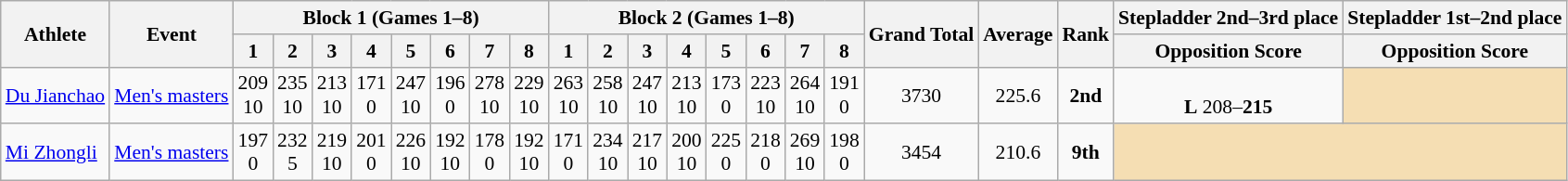<table class="wikitable" style="font-size:90%;">
<tr>
<th rowspan=2>Athlete</th>
<th rowspan=2>Event</th>
<th colspan=8>Block 1 (Games 1–8)</th>
<th colspan=8>Block 2 (Games 1–8)</th>
<th rowspan=2>Grand Total</th>
<th rowspan=2>Average</th>
<th rowspan=2>Rank</th>
<th>Stepladder 2nd–3rd place</th>
<th>Stepladder 1st–2nd place</th>
</tr>
<tr>
<th>1</th>
<th>2</th>
<th>3</th>
<th>4</th>
<th>5</th>
<th>6</th>
<th>7</th>
<th>8</th>
<th>1</th>
<th>2</th>
<th>3</th>
<th>4</th>
<th>5</th>
<th>6</th>
<th>7</th>
<th>8</th>
<th>Opposition Score</th>
<th>Opposition Score</th>
</tr>
<tr>
<td><a href='#'>Du Jianchao</a></td>
<td><a href='#'>Men's masters</a></td>
<td align=center>209<br>10</td>
<td align=center>235<br>10</td>
<td align=center>213<br>10</td>
<td align=center>171<br>0</td>
<td align=center>247<br>10</td>
<td align=center>196<br>0</td>
<td align=center>278<br>10</td>
<td align=center>229<br>10</td>
<td align=center>263<br>10</td>
<td align=center>258<br>10</td>
<td align=center>247<br>10</td>
<td align=center>213<br>10</td>
<td align=center>173<br>0</td>
<td align=center>223<br>10</td>
<td align=center>264<br>10</td>
<td align=center>191<br>0</td>
<td align=center>3730</td>
<td align=center>225.6</td>
<td align=center><strong>2nd</strong></td>
<td align=center><br><strong>L</strong> 208–<strong>215</strong><br></td>
<td style="text-align:center; background:wheat;"></td>
</tr>
<tr>
<td><a href='#'>Mi Zhongli</a></td>
<td><a href='#'>Men's masters</a></td>
<td align=center>197<br>0</td>
<td align=center>232<br>5</td>
<td align=center>219<br>10</td>
<td align=center>201<br>0</td>
<td align=center>226<br>10</td>
<td align=center>192<br>10</td>
<td align=center>178<br>0</td>
<td align=center>192<br>10</td>
<td align=center>171<br>0</td>
<td align=center>234<br>10</td>
<td align=center>217<br>10</td>
<td align=center>200<br>10</td>
<td align=center>225<br>0</td>
<td align=center>218<br>0</td>
<td align=center>269<br>10</td>
<td align=center>198<br>0</td>
<td align=center>3454</td>
<td align=center>210.6</td>
<td align=center><strong>9th</strong></td>
<td style="text-align:center; background:wheat;" colspan="2"></td>
</tr>
</table>
